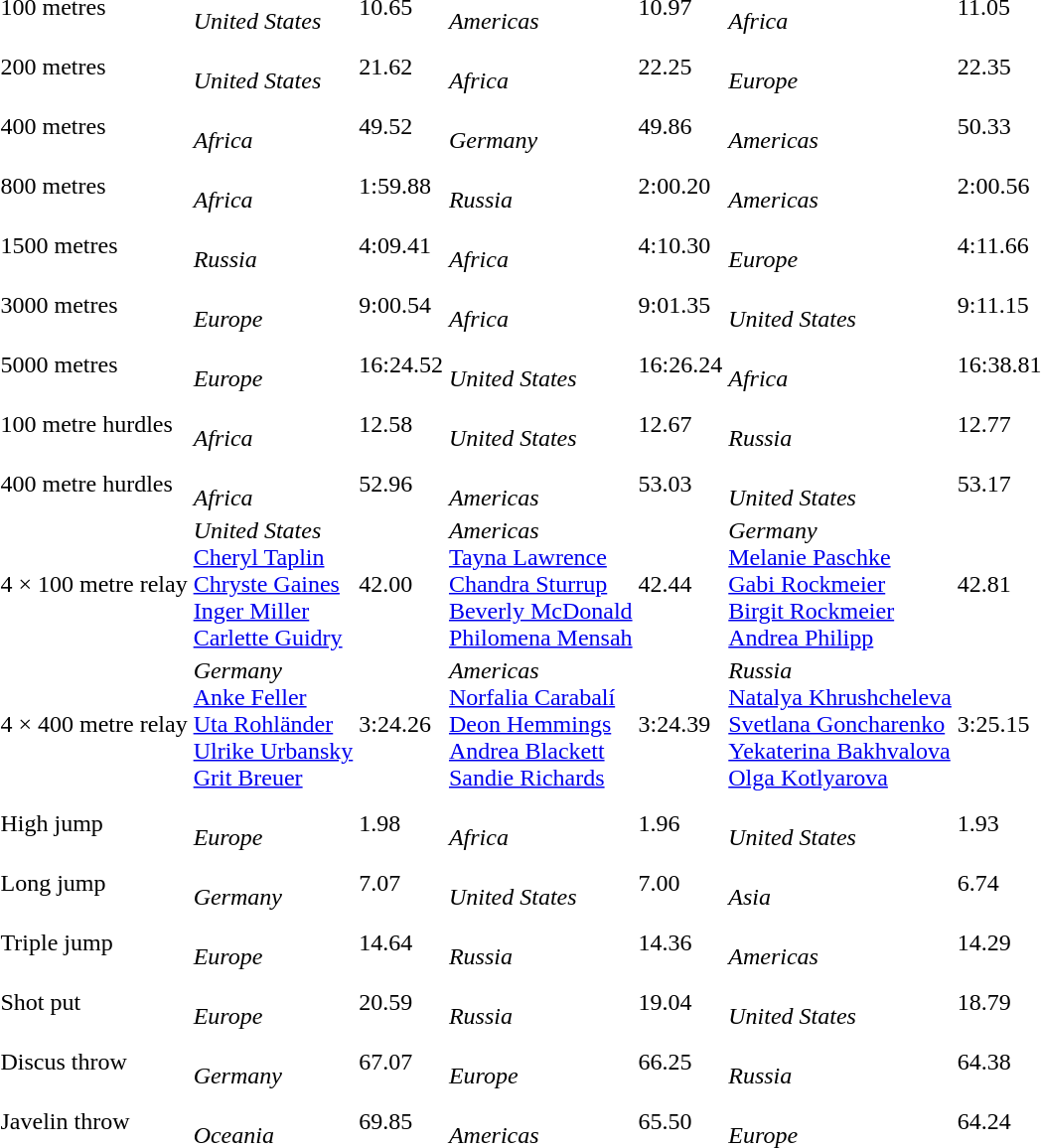<table>
<tr>
<td>100 metres</td>
<td>  <br><em>United States</em></td>
<td>10.65</td>
<td>   <br><em>Americas</em></td>
<td>10.97</td>
<td>  <br><em>Africa</em></td>
<td>11.05</td>
</tr>
<tr>
<td>200 metres</td>
<td>  <br><em>United States</em></td>
<td>21.62</td>
<td>  <br><em>Africa</em></td>
<td>22.25</td>
<td>  <br><em>Europe</em></td>
<td>22.35</td>
</tr>
<tr>
<td>400 metres</td>
<td>  <br><em>Africa</em></td>
<td>49.52</td>
<td>   <br><em>Germany</em></td>
<td>49.86</td>
<td>  <br><em>Americas</em></td>
<td>50.33</td>
</tr>
<tr>
<td>800 metres</td>
<td>   <br><em>Africa</em></td>
<td>1:59.88</td>
<td>  <br><em>Russia</em></td>
<td>2:00.20</td>
<td>  <br><em>Americas</em></td>
<td>2:00.56</td>
</tr>
<tr>
<td>1500 metres</td>
<td>  <br><em>Russia</em></td>
<td>4:09.41</td>
<td>   <br><em>Africa</em></td>
<td>4:10.30</td>
<td>  <br><em>Europe</em></td>
<td>4:11.66</td>
</tr>
<tr>
<td>3000 metres</td>
<td>  <br><em>Europe</em></td>
<td>9:00.54</td>
<td>  <br><em>Africa</em></td>
<td>9:01.35</td>
<td>  <br><em>United States</em></td>
<td>9:11.15</td>
</tr>
<tr>
<td>5000 metres</td>
<td> <br><em>Europe</em></td>
<td>16:24.52</td>
<td>  <br><em>United States</em></td>
<td>16:26.24</td>
<td>  <br><em>Africa</em></td>
<td>16:38.81</td>
</tr>
<tr>
<td>100 metre hurdles</td>
<td>   <br><em>Africa</em></td>
<td>12.58</td>
<td>  <br><em>United States</em></td>
<td>12.67</td>
<td>  <br><em>Russia</em></td>
<td>12.77</td>
</tr>
<tr>
<td>400 metre hurdles</td>
<td> <br><em>Africa</em></td>
<td>52.96</td>
<td>   <br><em>Americas</em></td>
<td>53.03</td>
<td>  <br><em>United States</em></td>
<td>53.17</td>
</tr>
<tr>
<td>4 × 100 metre relay</td>
<td valign=top><em>United States</em><br><a href='#'>Cheryl Taplin</a><br><a href='#'>Chryste Gaines</a><br><a href='#'>Inger Miller</a><br><a href='#'>Carlette Guidry</a></td>
<td>42.00</td>
<td valign=top><em>Americas</em><br><a href='#'>Tayna Lawrence</a><br><a href='#'>Chandra Sturrup</a><br><a href='#'>Beverly McDonald</a><br><a href='#'>Philomena Mensah</a></td>
<td>42.44</td>
<td valign=top><em>Germany</em><br><a href='#'>Melanie Paschke</a><br><a href='#'>Gabi Rockmeier</a><br><a href='#'>Birgit Rockmeier</a><br><a href='#'>Andrea Philipp</a></td>
<td>42.81</td>
</tr>
<tr>
<td>4 × 400 metre relay</td>
<td valign=top><em>Germany</em><br><a href='#'>Anke Feller</a><br><a href='#'>Uta Rohländer</a><br><a href='#'>Ulrike Urbansky</a><br><a href='#'>Grit Breuer</a></td>
<td>3:24.26</td>
<td valign=top><em>Americas</em><br><a href='#'>Norfalia Carabalí</a><br><a href='#'>Deon Hemmings</a><br><a href='#'>Andrea Blackett</a><br><a href='#'>Sandie Richards</a></td>
<td>3:24.39</td>
<td valign=top><em>Russia</em><br><a href='#'>Natalya Khrushcheleva</a><br><a href='#'>Svetlana Goncharenko</a><br><a href='#'>Yekaterina Bakhvalova</a><br><a href='#'>Olga Kotlyarova</a></td>
<td>3:25.15</td>
</tr>
<tr>
<td>High jump</td>
<td><br><em>Europe</em></td>
<td>1.98</td>
<td><br><em>Africa</em></td>
<td>1.96</td>
<td><br><em>United States</em></td>
<td>1.93</td>
</tr>
<tr>
<td>Long jump</td>
<td> <br><em>Germany</em></td>
<td>7.07</td>
<td>  <br><em>United States</em></td>
<td>7.00</td>
<td>  <br><em>Asia</em></td>
<td>6.74</td>
</tr>
<tr>
<td>Triple jump</td>
<td> <br><em>Europe</em></td>
<td>14.64</td>
<td>  <br><em>Russia</em></td>
<td>14.36</td>
<td>  <br><em>Americas</em></td>
<td>14.29</td>
</tr>
<tr>
<td>Shot put</td>
<td> <br><em>Europe</em></td>
<td>20.59</td>
<td>  <br><em>Russia</em></td>
<td>19.04</td>
<td>  <br><em>United States</em></td>
<td>18.79</td>
</tr>
<tr>
<td>Discus throw</td>
<td>  <br><em>Germany</em></td>
<td>67.07</td>
<td>  <br><em>Europe</em></td>
<td>66.25</td>
<td>  <br><em>Russia</em></td>
<td>64.38</td>
</tr>
<tr>
<td>Javelin throw</td>
<td>   <br><em>Oceania</em></td>
<td>69.85</td>
<td>  <br><em>Americas</em></td>
<td>65.50</td>
<td>  <br><em>Europe</em></td>
<td>64.24</td>
</tr>
</table>
